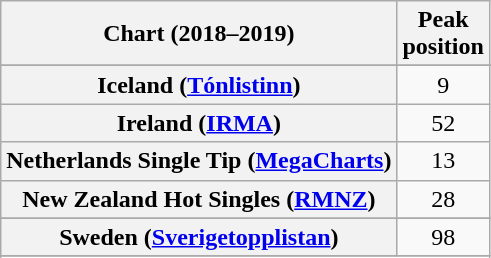<table class="wikitable sortable plainrowheaders" style="text-align:center">
<tr>
<th>Chart (2018–2019)</th>
<th>Peak<br>position</th>
</tr>
<tr>
</tr>
<tr>
</tr>
<tr>
</tr>
<tr>
</tr>
<tr>
</tr>
<tr>
<th scope="row">Iceland (<a href='#'>Tónlistinn</a>)</th>
<td>9</td>
</tr>
<tr>
<th scope="row">Ireland (<a href='#'>IRMA</a>)</th>
<td>52</td>
</tr>
<tr>
<th scope="row">Netherlands Single Tip (<a href='#'>MegaCharts</a>)</th>
<td>13</td>
</tr>
<tr>
<th scope="row">New Zealand Hot Singles (<a href='#'>RMNZ</a>)</th>
<td>28</td>
</tr>
<tr>
</tr>
<tr>
<th scope="row">Sweden (<a href='#'>Sverigetopplistan</a>)</th>
<td>98</td>
</tr>
<tr>
</tr>
<tr>
</tr>
<tr>
</tr>
<tr>
</tr>
<tr>
</tr>
<tr>
</tr>
<tr>
</tr>
</table>
